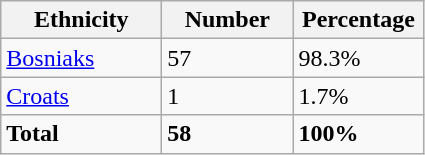<table class="wikitable">
<tr>
<th width="100px">Ethnicity</th>
<th width="80px">Number</th>
<th width="80px">Percentage</th>
</tr>
<tr>
<td><a href='#'>Bosniaks</a></td>
<td>57</td>
<td>98.3%</td>
</tr>
<tr>
<td><a href='#'>Croats</a></td>
<td>1</td>
<td>1.7%</td>
</tr>
<tr>
<td><strong>Total</strong></td>
<td><strong>58</strong></td>
<td><strong>100%</strong></td>
</tr>
</table>
